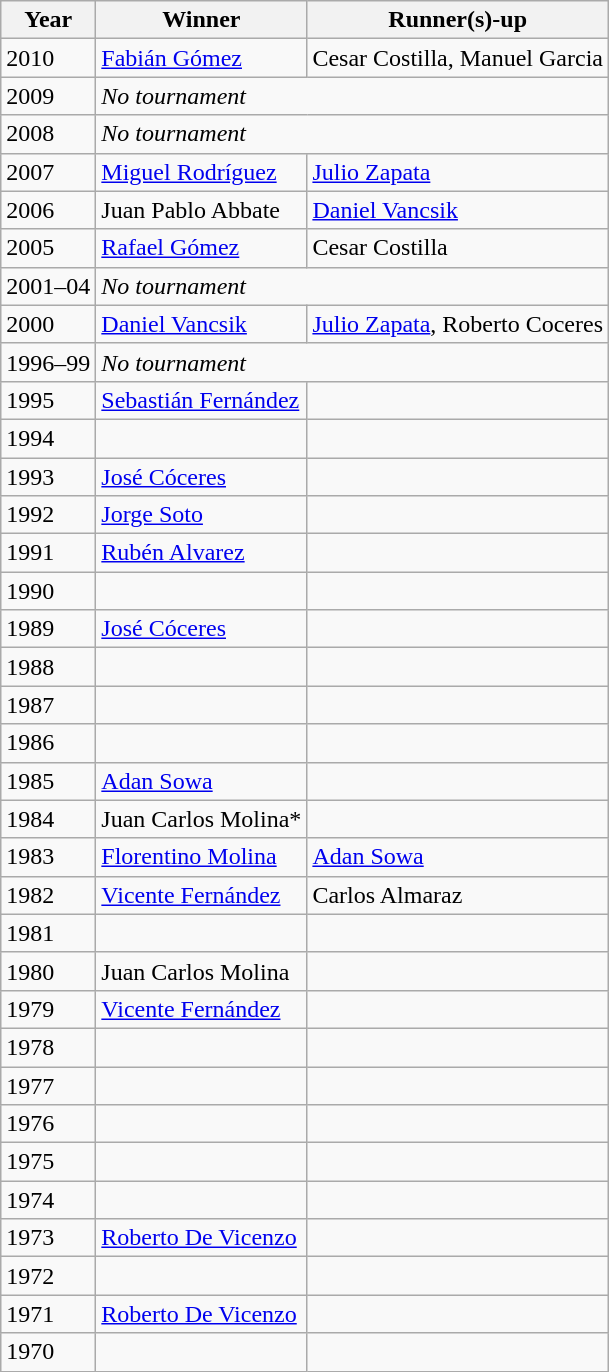<table class=wikitable>
<tr>
<th>Year</th>
<th>Winner</th>
<th>Runner(s)-up</th>
</tr>
<tr>
<td>2010</td>
<td><a href='#'>Fabián Gómez</a></td>
<td>Cesar Costilla, Manuel Garcia</td>
</tr>
<tr>
<td>2009</td>
<td colspan=2><em>No tournament</em></td>
</tr>
<tr>
<td>2008</td>
<td colspan=2><em>No tournament</em></td>
</tr>
<tr>
<td>2007</td>
<td><a href='#'>Miguel Rodríguez</a></td>
<td><a href='#'>Julio Zapata</a></td>
</tr>
<tr>
<td>2006</td>
<td>Juan Pablo Abbate</td>
<td><a href='#'>Daniel Vancsik</a></td>
</tr>
<tr>
<td>2005</td>
<td><a href='#'>Rafael Gómez</a></td>
<td>Cesar Costilla</td>
</tr>
<tr>
<td>2001–04</td>
<td colspan=2><em>No tournament</em></td>
</tr>
<tr>
<td>2000</td>
<td><a href='#'>Daniel Vancsik</a></td>
<td><a href='#'>Julio Zapata</a>, Roberto Coceres</td>
</tr>
<tr>
<td>1996–99</td>
<td colspan=2><em>No tournament</em></td>
</tr>
<tr>
<td>1995</td>
<td><a href='#'>Sebastián Fernández</a></td>
<td></td>
</tr>
<tr>
<td>1994</td>
<td></td>
<td></td>
</tr>
<tr>
<td>1993</td>
<td><a href='#'>José Cóceres</a></td>
<td></td>
</tr>
<tr>
<td>1992</td>
<td><a href='#'>Jorge Soto</a></td>
<td></td>
</tr>
<tr>
<td>1991</td>
<td><a href='#'>Rubén Alvarez</a></td>
<td></td>
</tr>
<tr>
<td>1990</td>
<td></td>
<td></td>
</tr>
<tr>
<td>1989</td>
<td><a href='#'>José Cóceres</a></td>
<td></td>
</tr>
<tr>
<td>1988</td>
<td></td>
<td></td>
</tr>
<tr>
<td>1987</td>
<td></td>
<td></td>
</tr>
<tr>
<td>1986</td>
<td></td>
<td></td>
</tr>
<tr>
<td>1985</td>
<td><a href='#'>Adan Sowa</a></td>
<td></td>
</tr>
<tr>
<td>1984</td>
<td>Juan Carlos Molina*</td>
<td></td>
</tr>
<tr>
<td>1983</td>
<td><a href='#'>Florentino Molina</a></td>
<td><a href='#'>Adan Sowa</a></td>
</tr>
<tr>
<td>1982</td>
<td><a href='#'>Vicente Fernández</a></td>
<td>Carlos Almaraz</td>
</tr>
<tr>
<td>1981</td>
<td></td>
<td></td>
</tr>
<tr>
<td>1980</td>
<td>Juan Carlos Molina</td>
<td></td>
</tr>
<tr>
<td>1979</td>
<td><a href='#'>Vicente Fernández</a></td>
<td></td>
</tr>
<tr>
<td>1978</td>
<td></td>
<td></td>
</tr>
<tr>
<td>1977</td>
<td></td>
<td></td>
</tr>
<tr>
<td>1976</td>
<td></td>
<td></td>
</tr>
<tr>
<td>1975</td>
<td></td>
<td></td>
</tr>
<tr>
<td>1974</td>
<td></td>
<td></td>
</tr>
<tr>
<td>1973</td>
<td><a href='#'>Roberto De Vicenzo</a></td>
<td></td>
</tr>
<tr>
<td>1972</td>
<td></td>
<td></td>
</tr>
<tr>
<td>1971</td>
<td><a href='#'>Roberto De Vicenzo</a></td>
<td></td>
</tr>
<tr>
<td>1970</td>
<td></td>
<td></td>
</tr>
</table>
